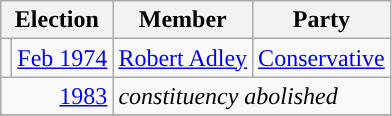<table class="wikitable">
<tr>
<th colspan="2">Election</th>
<th>Member</th>
<th>Party</th>
</tr>
<tr>
<td style="color:inherit;background-color: "></td>
<td><a href='#'>Feb 1974</a></td>
<td><a href='#'>Robert Adley</a></td>
<td><a href='#'>Conservative</a></td>
</tr>
<tr>
<td colspan="2" align="right"><a href='#'>1983</a></td>
<td colspan="2"><em>constituency abolished</em></td>
</tr>
<tr>
</tr>
</table>
